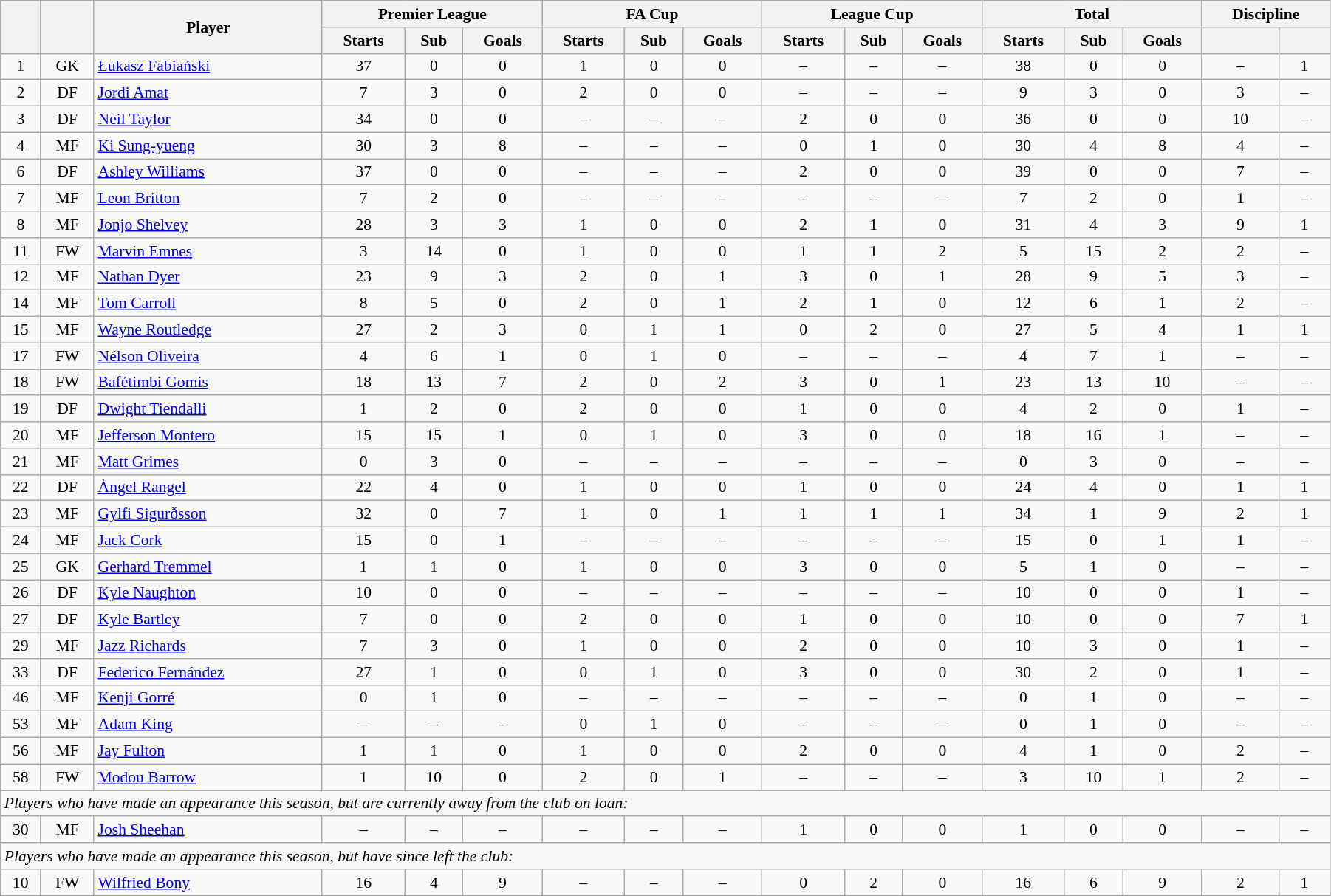<table class="wikitable"  style="text-align:center; font-size:90%; width:95%;">
<tr>
<th rowspan="2" width: 4%"></th>
<th rowspan="2" width: 4%"></th>
<th rowspan="2">Player</th>
<th colspan="3">Premier League</th>
<th colspan="3">FA Cup</th>
<th colspan="3">League Cup</th>
<th colspan="3">Total</th>
<th colspan="2">Discipline</th>
</tr>
<tr>
<th>Starts</th>
<th>Sub</th>
<th>Goals</th>
<th>Starts</th>
<th>Sub</th>
<th>Goals</th>
<th>Starts</th>
<th>Sub</th>
<th>Goals</th>
<th>Starts</th>
<th>Sub</th>
<th>Goals</th>
<th width: 5%;"></th>
<th width: 5%;"></th>
</tr>
<tr>
<td>1</td>
<td>GK</td>
<td style="text-align:left;"> <a href='#'>Łukasz Fabiański</a></td>
<td>37</td>
<td>0</td>
<td>0</td>
<td>1</td>
<td>0</td>
<td>0</td>
<td>–</td>
<td>–</td>
<td>–</td>
<td>38</td>
<td>0</td>
<td>0</td>
<td>–</td>
<td>1</td>
</tr>
<tr>
<td>2</td>
<td>DF</td>
<td style="text-align:left;"> <a href='#'>Jordi Amat</a></td>
<td>7</td>
<td>3</td>
<td>0</td>
<td>2</td>
<td>0</td>
<td>0</td>
<td>–</td>
<td>–</td>
<td>–</td>
<td>9</td>
<td>3</td>
<td>0</td>
<td>3</td>
<td>–</td>
</tr>
<tr>
<td>3</td>
<td>DF</td>
<td style="text-align:left;"> <a href='#'>Neil Taylor</a></td>
<td>34</td>
<td>0</td>
<td>0</td>
<td>–</td>
<td>–</td>
<td>–</td>
<td>2</td>
<td>0</td>
<td>0</td>
<td>36</td>
<td>0</td>
<td>0</td>
<td>10</td>
<td>–</td>
</tr>
<tr>
<td>4</td>
<td>MF</td>
<td style="text-align:left;"> <a href='#'>Ki Sung-yueng</a></td>
<td>30</td>
<td>3</td>
<td>8</td>
<td>–</td>
<td>–</td>
<td>–</td>
<td>0</td>
<td>1</td>
<td>0</td>
<td>30</td>
<td>4</td>
<td>8</td>
<td>4</td>
<td>–</td>
</tr>
<tr>
<td>6</td>
<td>DF</td>
<td style="text-align:left;"> <a href='#'>Ashley Williams</a></td>
<td>37</td>
<td>0</td>
<td>0</td>
<td>–</td>
<td>–</td>
<td>–</td>
<td>2</td>
<td>0</td>
<td>0</td>
<td>39</td>
<td>0</td>
<td>0</td>
<td>7</td>
<td>–</td>
</tr>
<tr>
<td>7</td>
<td>MF</td>
<td style="text-align:left;"> <a href='#'>Leon Britton</a></td>
<td>7</td>
<td>2</td>
<td>0</td>
<td>–</td>
<td>–</td>
<td>–</td>
<td>–</td>
<td>–</td>
<td>–</td>
<td>7</td>
<td>2</td>
<td>0</td>
<td>1</td>
<td>–</td>
</tr>
<tr>
<td>8</td>
<td>MF</td>
<td style="text-align:left;"> <a href='#'>Jonjo Shelvey</a></td>
<td>28</td>
<td>3</td>
<td>3</td>
<td>1</td>
<td>0</td>
<td>0</td>
<td>2</td>
<td>1</td>
<td>0</td>
<td>31</td>
<td>4</td>
<td>3</td>
<td>9</td>
<td>1</td>
</tr>
<tr>
<td>11</td>
<td>FW</td>
<td style="text-align:left;"> <a href='#'>Marvin Emnes</a></td>
<td>3</td>
<td>14</td>
<td>0</td>
<td>1</td>
<td>0</td>
<td>0</td>
<td>1</td>
<td>1</td>
<td>2</td>
<td>5</td>
<td>15</td>
<td>2</td>
<td>2</td>
<td>–</td>
</tr>
<tr>
<td>12</td>
<td>MF</td>
<td style="text-align:left;"> <a href='#'>Nathan Dyer</a></td>
<td>23</td>
<td>9</td>
<td>3</td>
<td>2</td>
<td>0</td>
<td>1</td>
<td>3</td>
<td>0</td>
<td>1</td>
<td>28</td>
<td>9</td>
<td>5</td>
<td>3</td>
<td>–</td>
</tr>
<tr>
<td>14</td>
<td>MF</td>
<td style="text-align:left;"> <a href='#'>Tom Carroll</a></td>
<td>8</td>
<td>5</td>
<td>0</td>
<td>2</td>
<td>0</td>
<td>1</td>
<td>2</td>
<td>1</td>
<td>0</td>
<td>12</td>
<td>6</td>
<td>1</td>
<td>2</td>
<td>–</td>
</tr>
<tr>
<td>15</td>
<td>MF</td>
<td style="text-align:left;"> <a href='#'>Wayne Routledge</a></td>
<td>27</td>
<td>2</td>
<td>3</td>
<td>0</td>
<td>1</td>
<td>1</td>
<td>0</td>
<td>2</td>
<td>0</td>
<td>27</td>
<td>5</td>
<td>4</td>
<td>1</td>
<td>1</td>
</tr>
<tr>
<td>17</td>
<td>FW</td>
<td style="text-align:left;"> <a href='#'>Nélson Oliveira</a></td>
<td>4</td>
<td>6</td>
<td>1</td>
<td>0</td>
<td>1</td>
<td>0</td>
<td>–</td>
<td>–</td>
<td>–</td>
<td>4</td>
<td>7</td>
<td>1</td>
<td>–</td>
<td>–</td>
</tr>
<tr>
<td>18</td>
<td>FW</td>
<td style="text-align:left;"> <a href='#'>Bafétimbi Gomis</a></td>
<td>18</td>
<td>13</td>
<td>7</td>
<td>2</td>
<td>0</td>
<td>2</td>
<td>3</td>
<td>0</td>
<td>1</td>
<td>23</td>
<td>13</td>
<td>10</td>
<td>–</td>
<td>–</td>
</tr>
<tr>
<td>19</td>
<td>DF</td>
<td style="text-align:left;"> <a href='#'>Dwight Tiendalli</a></td>
<td>1</td>
<td>2</td>
<td>0</td>
<td>2</td>
<td>0</td>
<td>0</td>
<td>1</td>
<td>0</td>
<td>0</td>
<td>4</td>
<td>2</td>
<td>0</td>
<td>1</td>
<td>–</td>
</tr>
<tr>
<td>20</td>
<td>MF</td>
<td style="text-align:left;"> <a href='#'>Jefferson Montero</a></td>
<td>15</td>
<td>15</td>
<td>1</td>
<td>0</td>
<td>1</td>
<td>0</td>
<td>3</td>
<td>0</td>
<td>0</td>
<td>18</td>
<td>16</td>
<td>1</td>
<td>–</td>
<td>–</td>
</tr>
<tr>
<td>21</td>
<td>MF</td>
<td style="text-align:left;"> <a href='#'>Matt Grimes</a></td>
<td>0</td>
<td>3</td>
<td>0</td>
<td>–</td>
<td>–</td>
<td>–</td>
<td>–</td>
<td>–</td>
<td>–</td>
<td>0</td>
<td>3</td>
<td>0</td>
<td>–</td>
<td>–</td>
</tr>
<tr>
<td>22</td>
<td>DF</td>
<td style="text-align:left;"> <a href='#'>Àngel Rangel</a></td>
<td>22</td>
<td>4</td>
<td>0</td>
<td>1</td>
<td>0</td>
<td>0</td>
<td>1</td>
<td>0</td>
<td>0</td>
<td>24</td>
<td>4</td>
<td>0</td>
<td>1</td>
<td>1</td>
</tr>
<tr>
<td>23</td>
<td>MF</td>
<td style="text-align:left;"> <a href='#'>Gylfi Sigurðsson</a></td>
<td>32</td>
<td>0</td>
<td>7</td>
<td>1</td>
<td>0</td>
<td>1</td>
<td>1</td>
<td>1</td>
<td>1</td>
<td>34</td>
<td>1</td>
<td>9</td>
<td>2</td>
<td>1</td>
</tr>
<tr>
<td>24</td>
<td>MF</td>
<td style="text-align:left;"> <a href='#'>Jack Cork</a></td>
<td>15</td>
<td>0</td>
<td>1</td>
<td>–</td>
<td>–</td>
<td>–</td>
<td>–</td>
<td>–</td>
<td>–</td>
<td>15</td>
<td>0</td>
<td>1</td>
<td>1</td>
<td>–</td>
</tr>
<tr>
<td>25</td>
<td>GK</td>
<td style="text-align:left;"> <a href='#'>Gerhard Tremmel</a></td>
<td>1</td>
<td>1</td>
<td>0</td>
<td>1</td>
<td>0</td>
<td>0</td>
<td>3</td>
<td>0</td>
<td>0</td>
<td>5</td>
<td>1</td>
<td>0</td>
<td>–</td>
<td>–</td>
</tr>
<tr>
<td>26</td>
<td>DF</td>
<td style="text-align:left;"> <a href='#'>Kyle Naughton</a></td>
<td>10</td>
<td>0</td>
<td>0</td>
<td>–</td>
<td>–</td>
<td>–</td>
<td>–</td>
<td>–</td>
<td>–</td>
<td>10</td>
<td>0</td>
<td>0</td>
<td>1</td>
<td>–</td>
</tr>
<tr>
<td>27</td>
<td>DF</td>
<td style="text-align:left;"> <a href='#'>Kyle Bartley</a></td>
<td>7</td>
<td>0</td>
<td>0</td>
<td>2</td>
<td>0</td>
<td>0</td>
<td>1</td>
<td>0</td>
<td>0</td>
<td>10</td>
<td>0</td>
<td>0</td>
<td>7</td>
<td>1</td>
</tr>
<tr>
<td>29</td>
<td>MF</td>
<td style="text-align:left;"> <a href='#'>Jazz Richards</a></td>
<td>7</td>
<td>3</td>
<td>0</td>
<td>1</td>
<td>0</td>
<td>0</td>
<td>2</td>
<td>0</td>
<td>0</td>
<td>10</td>
<td>3</td>
<td>0</td>
<td>1</td>
<td>–</td>
</tr>
<tr>
<td>33</td>
<td>DF</td>
<td style="text-align:left;"> <a href='#'>Federico Fernández</a></td>
<td>27</td>
<td>1</td>
<td>0</td>
<td>0</td>
<td>1</td>
<td>0</td>
<td>3</td>
<td>0</td>
<td>0</td>
<td>30</td>
<td>2</td>
<td>0</td>
<td>1</td>
<td>–</td>
</tr>
<tr>
<td>46</td>
<td>MF</td>
<td style="text-align:left;"> <a href='#'>Kenji Gorré</a></td>
<td>0</td>
<td>1</td>
<td>0</td>
<td>–</td>
<td>–</td>
<td>–</td>
<td>–</td>
<td>–</td>
<td>–</td>
<td>0</td>
<td>1</td>
<td>0</td>
<td>–</td>
<td>–</td>
</tr>
<tr>
<td>53</td>
<td>MF</td>
<td style="text-align:left;"> <a href='#'>Adam King</a></td>
<td>–</td>
<td>–</td>
<td>–</td>
<td>0</td>
<td>1</td>
<td>0</td>
<td>–</td>
<td>–</td>
<td>–</td>
<td>0</td>
<td>1</td>
<td>0</td>
<td>–</td>
<td>–</td>
</tr>
<tr>
<td>56</td>
<td>MF</td>
<td style="text-align:left;"> <a href='#'>Jay Fulton</a></td>
<td>1</td>
<td>1</td>
<td>0</td>
<td>1</td>
<td>0</td>
<td>0</td>
<td>2</td>
<td>0</td>
<td>0</td>
<td>4</td>
<td>1</td>
<td>0</td>
<td>2</td>
<td>–</td>
</tr>
<tr>
<td>58</td>
<td>FW</td>
<td style="text-align:left;"> <a href='#'>Modou Barrow</a></td>
<td>1</td>
<td>10</td>
<td>0</td>
<td>2</td>
<td>0</td>
<td>1</td>
<td>–</td>
<td>–</td>
<td>–</td>
<td>3</td>
<td>10</td>
<td>1</td>
<td>2</td>
<td>–</td>
</tr>
<tr>
<td colspan="18" style="text-align:left;"><em>Players who have made an appearance this season, but are currently away from the club on loan:</em></td>
</tr>
<tr>
<td>30</td>
<td>MF</td>
<td style="text-align:left;"> <a href='#'>Josh Sheehan</a></td>
<td>–</td>
<td>–</td>
<td>–</td>
<td>–</td>
<td>–</td>
<td>–</td>
<td>1</td>
<td>0</td>
<td>0</td>
<td>1</td>
<td>0</td>
<td>0</td>
<td>–</td>
<td>–</td>
</tr>
<tr>
<td colspan="18" style="text-align:left;"><em>Players who have made an appearance this season, but have since left the club:</em></td>
</tr>
<tr>
<td>10</td>
<td>FW</td>
<td style="text-align:left;"> <a href='#'>Wilfried Bony</a></td>
<td>16</td>
<td>4</td>
<td>9</td>
<td>–</td>
<td>–</td>
<td>–</td>
<td>0</td>
<td>2</td>
<td>0</td>
<td>16</td>
<td>6</td>
<td>9</td>
<td>2</td>
<td>1</td>
</tr>
</table>
